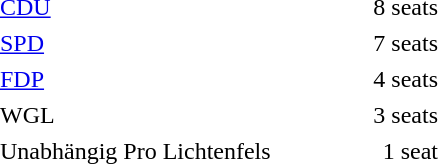<table cellpadding="2" style="width:300px; text-align:right; white-space:nowrap;">
<tr>
<td style="text-align:left;"><a href='#'>CDU</a></td>
<td>8 seats</td>
</tr>
<tr>
<td style="text-align:left;"><a href='#'>SPD</a></td>
<td>7 seats</td>
</tr>
<tr>
<td style="text-align:left;"><a href='#'>FDP</a></td>
<td>4 seats</td>
</tr>
<tr>
<td style="text-align:left;">WGL</td>
<td>3 seats</td>
</tr>
<tr>
<td style="text-align:left;">Unabhängig Pro Lichtenfels</td>
<td>1 seat</td>
</tr>
</table>
